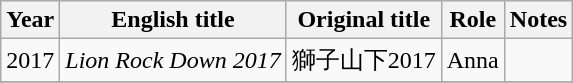<table class="wikitable sortable">
<tr>
<th>Year</th>
<th>English title</th>
<th>Original title</th>
<th>Role</th>
<th class="unsortable">Notes</th>
</tr>
<tr>
<td>2017</td>
<td><em>Lion Rock Down 2017</em></td>
<td>獅子山下2017</td>
<td>Anna</td>
<td></td>
</tr>
<tr>
</tr>
</table>
